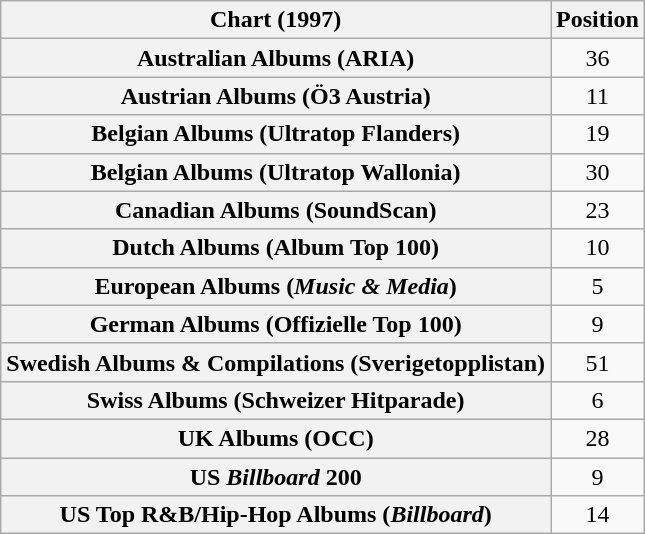<table class="wikitable sortable plainrowheaders" style="text-align:center">
<tr>
<th scope="col">Chart (1997)</th>
<th scope="col">Position</th>
</tr>
<tr>
<th scope="row">Australian Albums (ARIA)</th>
<td>36</td>
</tr>
<tr>
<th scope="row">Austrian Albums (Ö3 Austria)</th>
<td>11</td>
</tr>
<tr>
<th scope="row">Belgian Albums (Ultratop Flanders)</th>
<td>19</td>
</tr>
<tr>
<th scope="row">Belgian Albums (Ultratop Wallonia)</th>
<td>30</td>
</tr>
<tr>
<th scope="row">Canadian Albums (SoundScan)</th>
<td>23</td>
</tr>
<tr>
<th scope="row">Dutch Albums (Album Top 100)</th>
<td>10</td>
</tr>
<tr>
<th scope="row">European Albums (<em>Music & Media</em>)</th>
<td>5</td>
</tr>
<tr>
<th scope="row">German Albums (Offizielle Top 100)</th>
<td>9</td>
</tr>
<tr>
<th scope="row">Swedish Albums & Compilations (Sverigetopplistan)</th>
<td>51</td>
</tr>
<tr>
<th scope="row">Swiss Albums (Schweizer Hitparade)</th>
<td>6</td>
</tr>
<tr>
<th scope="row">UK Albums (OCC)</th>
<td>28</td>
</tr>
<tr>
<th scope="row">US <em>Billboard</em> 200</th>
<td>9</td>
</tr>
<tr>
<th scope="row">US Top R&B/Hip-Hop Albums (<em>Billboard</em>)</th>
<td>14</td>
</tr>
</table>
